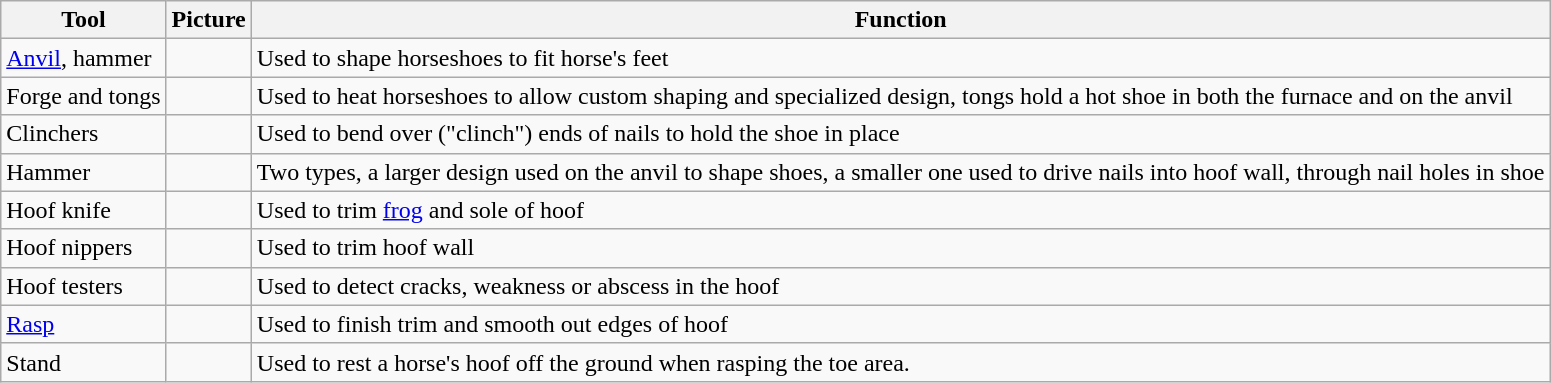<table class ="wikitable">
<tr>
<th scope = "col">Tool</th>
<th scope="col">Picture</th>
<th scope="col">Function</th>
</tr>
<tr>
<td><a href='#'>Anvil</a>, hammer</td>
<td align = center></td>
<td>Used to shape horseshoes to fit horse's feet</td>
</tr>
<tr>
<td>Forge and tongs</td>
<td align = center></td>
<td>Used to heat horseshoes to allow custom shaping and specialized design, tongs hold a hot shoe in both the furnace and on the anvil</td>
</tr>
<tr>
<td>Clinchers</td>
<td align = center></td>
<td>Used to bend over ("clinch") ends of nails to hold the shoe in place</td>
</tr>
<tr>
<td>Hammer</td>
<td align = center></td>
<td>Two types, a larger design used on the anvil to shape shoes, a smaller one used to drive nails into hoof wall, through nail holes in shoe</td>
</tr>
<tr>
<td>Hoof knife</td>
<td align = center></td>
<td>Used to trim <a href='#'>frog</a> and sole of hoof</td>
</tr>
<tr>
<td>Hoof nippers</td>
<td align = center></td>
<td>Used to trim hoof wall</td>
</tr>
<tr>
<td>Hoof testers</td>
<td align = center></td>
<td>Used to detect cracks, weakness or abscess in the hoof</td>
</tr>
<tr>
<td><a href='#'>Rasp</a></td>
<td align = center></td>
<td>Used to finish trim and smooth out edges of hoof</td>
</tr>
<tr>
<td>Stand</td>
<td align = center></td>
<td>Used to rest a horse's hoof off the ground when rasping the toe area.</td>
</tr>
</table>
